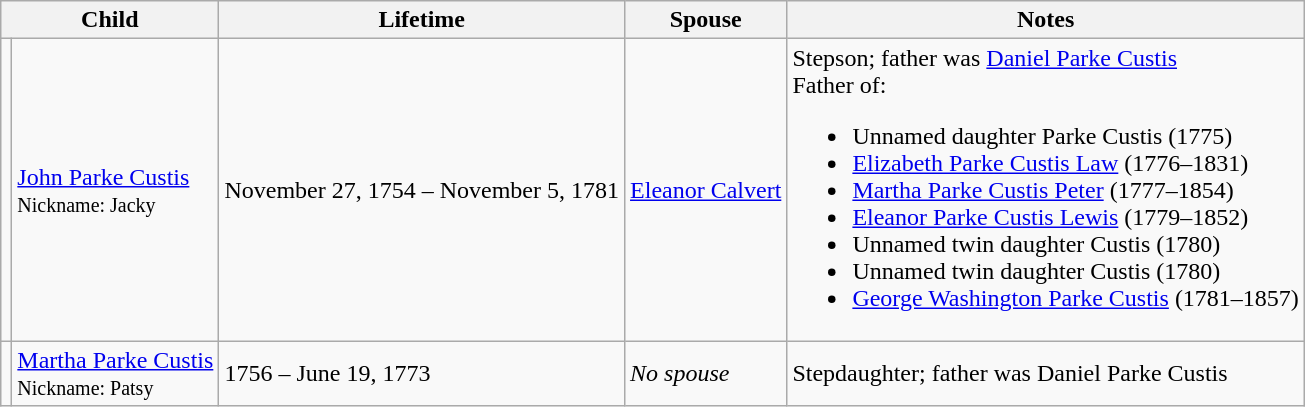<table class="wikitable">
<tr>
<th colspan="2">Child</th>
<th>Lifetime</th>
<th>Spouse</th>
<th>Notes</th>
</tr>
<tr>
<td></td>
<td><a href='#'>John Parke Custis</a><br><small>Nickname: Jacky</small></td>
<td>November 27, 1754 – November 5, 1781</td>
<td><a href='#'>Eleanor Calvert</a></td>
<td>Stepson; father was <a href='#'>Daniel Parke Custis</a><br>Father of:<ul><li>Unnamed daughter Parke Custis (1775)</li><li><a href='#'>Elizabeth Parke Custis Law</a> (1776–1831)</li><li><a href='#'>Martha Parke Custis Peter</a> (1777–1854)</li><li><a href='#'>Eleanor Parke Custis Lewis</a> (1779–1852)</li><li>Unnamed twin daughter Custis (1780)</li><li>Unnamed twin daughter Custis (1780)</li><li><a href='#'>George Washington Parke Custis</a> (1781–1857)</li></ul></td>
</tr>
<tr>
<td></td>
<td><a href='#'>Martha Parke Custis</a> <br><small>Nickname: Patsy</small></td>
<td>1756 – June 19, 1773</td>
<td><em>No spouse</em></td>
<td>Stepdaughter; father was Daniel Parke Custis</td>
</tr>
</table>
